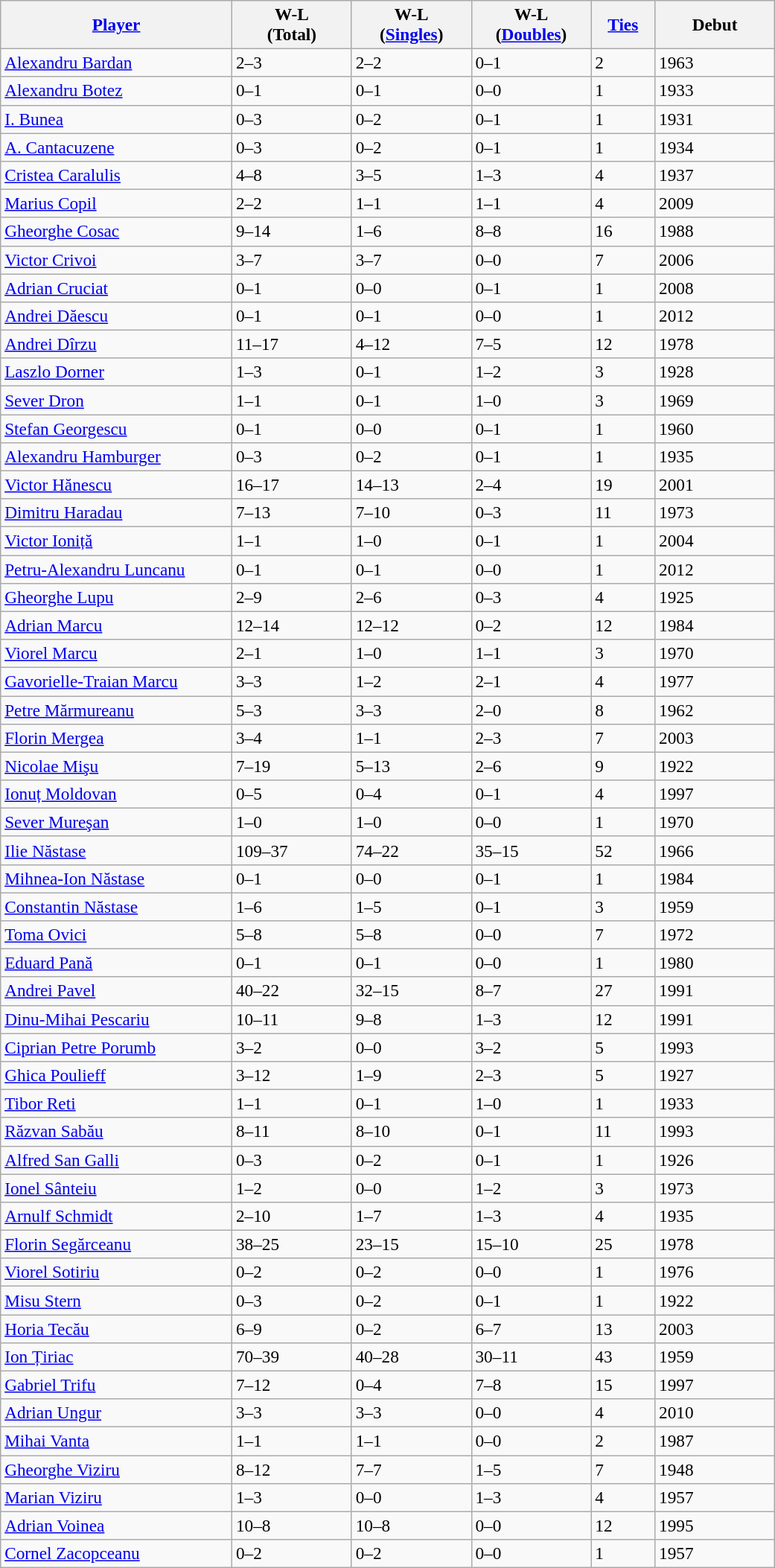<table class="wikitable sortable" style=font-size:97%>
<tr>
<th width=200><a href='#'>Player</a></th>
<th width=100>W-L<br>(Total)</th>
<th width=100>W-L<br>(<a href='#'>Singles</a>)</th>
<th width=100>W-L<br>(<a href='#'>Doubles</a>)</th>
<th width=50><a href='#'>Ties</a></th>
<th width=100>Debut</th>
</tr>
<tr>
<td><a href='#'>Alexandru Bardan</a></td>
<td>2–3</td>
<td>2–2</td>
<td>0–1</td>
<td>2</td>
<td>1963</td>
</tr>
<tr>
<td><a href='#'>Alexandru Botez</a></td>
<td>0–1</td>
<td>0–1</td>
<td>0–0</td>
<td>1</td>
<td>1933</td>
</tr>
<tr>
<td><a href='#'>I. Bunea</a></td>
<td>0–3</td>
<td>0–2</td>
<td>0–1</td>
<td>1</td>
<td>1931</td>
</tr>
<tr>
<td><a href='#'>A. Cantacuzene</a></td>
<td>0–3</td>
<td>0–2</td>
<td>0–1</td>
<td>1</td>
<td>1934</td>
</tr>
<tr>
<td><a href='#'>Cristea Caralulis</a></td>
<td>4–8</td>
<td>3–5</td>
<td>1–3</td>
<td>4</td>
<td>1937</td>
</tr>
<tr>
<td><a href='#'>Marius Copil</a></td>
<td>2–2</td>
<td>1–1</td>
<td>1–1</td>
<td>4</td>
<td>2009</td>
</tr>
<tr>
<td><a href='#'>Gheorghe Cosac</a></td>
<td>9–14</td>
<td>1–6</td>
<td>8–8</td>
<td>16</td>
<td>1988</td>
</tr>
<tr>
<td><a href='#'>Victor Crivoi</a></td>
<td>3–7</td>
<td>3–7</td>
<td>0–0</td>
<td>7</td>
<td>2006</td>
</tr>
<tr>
<td><a href='#'>Adrian Cruciat</a></td>
<td>0–1</td>
<td>0–0</td>
<td>0–1</td>
<td>1</td>
<td>2008</td>
</tr>
<tr>
<td><a href='#'>Andrei Dăescu</a></td>
<td>0–1</td>
<td>0–1</td>
<td>0–0</td>
<td>1</td>
<td>2012</td>
</tr>
<tr>
<td><a href='#'>Andrei Dîrzu</a></td>
<td>11–17</td>
<td>4–12</td>
<td>7–5</td>
<td>12</td>
<td>1978</td>
</tr>
<tr>
<td><a href='#'>Laszlo Dorner</a></td>
<td>1–3</td>
<td>0–1</td>
<td>1–2</td>
<td>3</td>
<td>1928</td>
</tr>
<tr>
<td><a href='#'>Sever Dron</a></td>
<td>1–1</td>
<td>0–1</td>
<td>1–0</td>
<td>3</td>
<td>1969</td>
</tr>
<tr>
<td><a href='#'>Stefan Georgescu</a></td>
<td>0–1</td>
<td>0–0</td>
<td>0–1</td>
<td>1</td>
<td>1960</td>
</tr>
<tr>
<td><a href='#'>Alexandru Hamburger</a></td>
<td>0–3</td>
<td>0–2</td>
<td>0–1</td>
<td>1</td>
<td>1935</td>
</tr>
<tr>
<td><a href='#'>Victor Hănescu</a></td>
<td>16–17</td>
<td>14–13</td>
<td>2–4</td>
<td>19</td>
<td>2001</td>
</tr>
<tr>
<td><a href='#'>Dimitru Haradau</a></td>
<td>7–13</td>
<td>7–10</td>
<td>0–3</td>
<td>11</td>
<td>1973</td>
</tr>
<tr>
<td><a href='#'>Victor Ioniță</a></td>
<td>1–1</td>
<td>1–0</td>
<td>0–1</td>
<td>1</td>
<td>2004</td>
</tr>
<tr>
<td><a href='#'>Petru-Alexandru Luncanu</a></td>
<td>0–1</td>
<td>0–1</td>
<td>0–0</td>
<td>1</td>
<td>2012</td>
</tr>
<tr>
<td><a href='#'>Gheorghe Lupu</a></td>
<td>2–9</td>
<td>2–6</td>
<td>0–3</td>
<td>4</td>
<td>1925</td>
</tr>
<tr>
<td><a href='#'>Adrian Marcu</a></td>
<td>12–14</td>
<td>12–12</td>
<td>0–2</td>
<td>12</td>
<td>1984</td>
</tr>
<tr>
<td><a href='#'>Viorel Marcu</a></td>
<td>2–1</td>
<td>1–0</td>
<td>1–1</td>
<td>3</td>
<td>1970</td>
</tr>
<tr>
<td><a href='#'>Gavorielle-Traian Marcu</a></td>
<td>3–3</td>
<td>1–2</td>
<td>2–1</td>
<td>4</td>
<td>1977</td>
</tr>
<tr>
<td><a href='#'>Petre Mărmureanu</a></td>
<td>5–3</td>
<td>3–3</td>
<td>2–0</td>
<td>8</td>
<td>1962</td>
</tr>
<tr>
<td><a href='#'>Florin Mergea</a></td>
<td>3–4</td>
<td>1–1</td>
<td>2–3</td>
<td>7</td>
<td>2003</td>
</tr>
<tr>
<td><a href='#'>Nicolae Mişu</a></td>
<td>7–19</td>
<td>5–13</td>
<td>2–6</td>
<td>9</td>
<td>1922</td>
</tr>
<tr>
<td><a href='#'>Ionuț Moldovan</a></td>
<td>0–5</td>
<td>0–4</td>
<td>0–1</td>
<td>4</td>
<td>1997</td>
</tr>
<tr>
<td><a href='#'>Sever Mureşan</a></td>
<td>1–0</td>
<td>1–0</td>
<td>0–0</td>
<td>1</td>
<td>1970</td>
</tr>
<tr>
<td><a href='#'>Ilie Năstase</a></td>
<td>109–37</td>
<td>74–22</td>
<td>35–15</td>
<td>52</td>
<td>1966</td>
</tr>
<tr>
<td><a href='#'>Mihnea-Ion Năstase</a></td>
<td>0–1</td>
<td>0–0</td>
<td>0–1</td>
<td>1</td>
<td>1984</td>
</tr>
<tr>
<td><a href='#'>Constantin Năstase</a></td>
<td>1–6</td>
<td>1–5</td>
<td>0–1</td>
<td>3</td>
<td>1959</td>
</tr>
<tr>
<td><a href='#'>Toma Ovici</a></td>
<td>5–8</td>
<td>5–8</td>
<td>0–0</td>
<td>7</td>
<td>1972</td>
</tr>
<tr>
<td><a href='#'>Eduard Pană</a></td>
<td>0–1</td>
<td>0–1</td>
<td>0–0</td>
<td>1</td>
<td>1980</td>
</tr>
<tr>
<td><a href='#'>Andrei Pavel</a></td>
<td>40–22</td>
<td>32–15</td>
<td>8–7</td>
<td>27</td>
<td>1991</td>
</tr>
<tr>
<td><a href='#'>Dinu-Mihai Pescariu</a></td>
<td>10–11</td>
<td>9–8</td>
<td>1–3</td>
<td>12</td>
<td>1991</td>
</tr>
<tr>
<td><a href='#'>Ciprian Petre Porumb</a></td>
<td>3–2</td>
<td>0–0</td>
<td>3–2</td>
<td>5</td>
<td>1993</td>
</tr>
<tr>
<td><a href='#'>Ghica Poulieff</a></td>
<td>3–12</td>
<td>1–9</td>
<td>2–3</td>
<td>5</td>
<td>1927</td>
</tr>
<tr>
<td><a href='#'>Tibor Reti</a></td>
<td>1–1</td>
<td>0–1</td>
<td>1–0</td>
<td>1</td>
<td>1933</td>
</tr>
<tr>
<td><a href='#'>Răzvan Sabău</a></td>
<td>8–11</td>
<td>8–10</td>
<td>0–1</td>
<td>11</td>
<td>1993</td>
</tr>
<tr>
<td><a href='#'>Alfred San Galli</a></td>
<td>0–3</td>
<td>0–2</td>
<td>0–1</td>
<td>1</td>
<td>1926</td>
</tr>
<tr>
<td><a href='#'>Ionel Sânteiu</a></td>
<td>1–2</td>
<td>0–0</td>
<td>1–2</td>
<td>3</td>
<td>1973</td>
</tr>
<tr>
<td><a href='#'>Arnulf Schmidt</a></td>
<td>2–10</td>
<td>1–7</td>
<td>1–3</td>
<td>4</td>
<td>1935</td>
</tr>
<tr>
<td><a href='#'>Florin Segărceanu</a></td>
<td>38–25</td>
<td>23–15</td>
<td>15–10</td>
<td>25</td>
<td>1978</td>
</tr>
<tr>
<td><a href='#'>Viorel Sotiriu</a></td>
<td>0–2</td>
<td>0–2</td>
<td>0–0</td>
<td>1</td>
<td>1976</td>
</tr>
<tr>
<td><a href='#'>Misu Stern</a></td>
<td>0–3</td>
<td>0–2</td>
<td>0–1</td>
<td>1</td>
<td>1922</td>
</tr>
<tr>
<td><a href='#'>Horia Tecău</a></td>
<td>6–9</td>
<td>0–2</td>
<td>6–7</td>
<td>13</td>
<td>2003</td>
</tr>
<tr>
<td><a href='#'>Ion Țiriac</a></td>
<td>70–39</td>
<td>40–28</td>
<td>30–11</td>
<td>43</td>
<td>1959</td>
</tr>
<tr>
<td><a href='#'>Gabriel Trifu</a></td>
<td>7–12</td>
<td>0–4</td>
<td>7–8</td>
<td>15</td>
<td>1997</td>
</tr>
<tr>
<td><a href='#'>Adrian Ungur</a></td>
<td>3–3</td>
<td>3–3</td>
<td>0–0</td>
<td>4</td>
<td>2010</td>
</tr>
<tr>
<td><a href='#'>Mihai Vanta</a></td>
<td>1–1</td>
<td>1–1</td>
<td>0–0</td>
<td>2</td>
<td>1987</td>
</tr>
<tr>
<td><a href='#'>Gheorghe Viziru</a></td>
<td>8–12</td>
<td>7–7</td>
<td>1–5</td>
<td>7</td>
<td>1948</td>
</tr>
<tr>
<td><a href='#'>Marian Viziru</a></td>
<td>1–3</td>
<td>0–0</td>
<td>1–3</td>
<td>4</td>
<td>1957</td>
</tr>
<tr>
<td><a href='#'>Adrian Voinea</a></td>
<td>10–8</td>
<td>10–8</td>
<td>0–0</td>
<td>12</td>
<td>1995</td>
</tr>
<tr>
<td><a href='#'>Cornel Zacopceanu</a></td>
<td>0–2</td>
<td>0–2</td>
<td>0–0</td>
<td>1</td>
<td>1957</td>
</tr>
</table>
